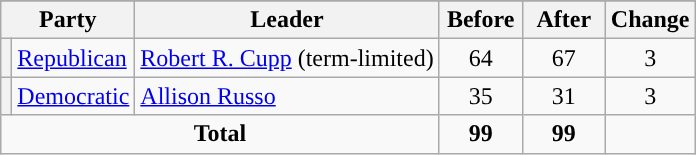<table class="wikitable" style="text-align:center;">
<tr>
</tr>
<tr>
<th colspan=2>Party</th>
<th>Leader</th>
<th style="width:3em">Before</th>
<th style="width:3em">After</th>
<th style="width:3em">Change</th>
</tr>
<tr>
<th style="background-color:"></th>
<td style="text-align:left;"><a href='#'>Republican</a></td>
<td style="text-align:left;"><a href='#'>Robert R. Cupp</a> (term-limited)</td>
<td>64</td>
<td>67</td>
<td> 3</td>
</tr>
<tr>
<th style="background-color:"></th>
<td style="text-align:left;"><a href='#'>Democratic</a></td>
<td style="text-align:left;"><a href='#'>Allison Russo</a></td>
<td>35</td>
<td>31</td>
<td> 3</td>
</tr>
<tr>
<td colspan=3><strong>Total</strong></td>
<td><strong>99</strong></td>
<td><strong>99</strong></td>
<td></td>
</tr>
</table>
